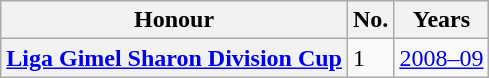<table class="wikitable plainrowheaders">
<tr>
<th scope=col>Honour</th>
<th scope=col>No.</th>
<th scope=col>Years</th>
</tr>
<tr>
<th scope=row><a href='#'>Liga Gimel Sharon Division Cup</a></th>
<td>1</td>
<td><a href='#'>2008–09</a></td>
</tr>
</table>
